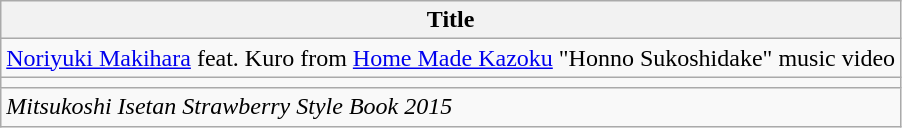<table class="wikitable">
<tr>
<th>Title</th>
</tr>
<tr>
<td><a href='#'>Noriyuki Makihara</a> feat. Kuro from <a href='#'>Home Made Kazoku</a> "Honno Sukoshidake" music video</td>
</tr>
<tr>
<td></td>
</tr>
<tr>
<td><em>Mitsukoshi Isetan Strawberry Style Book 2015</em></td>
</tr>
</table>
